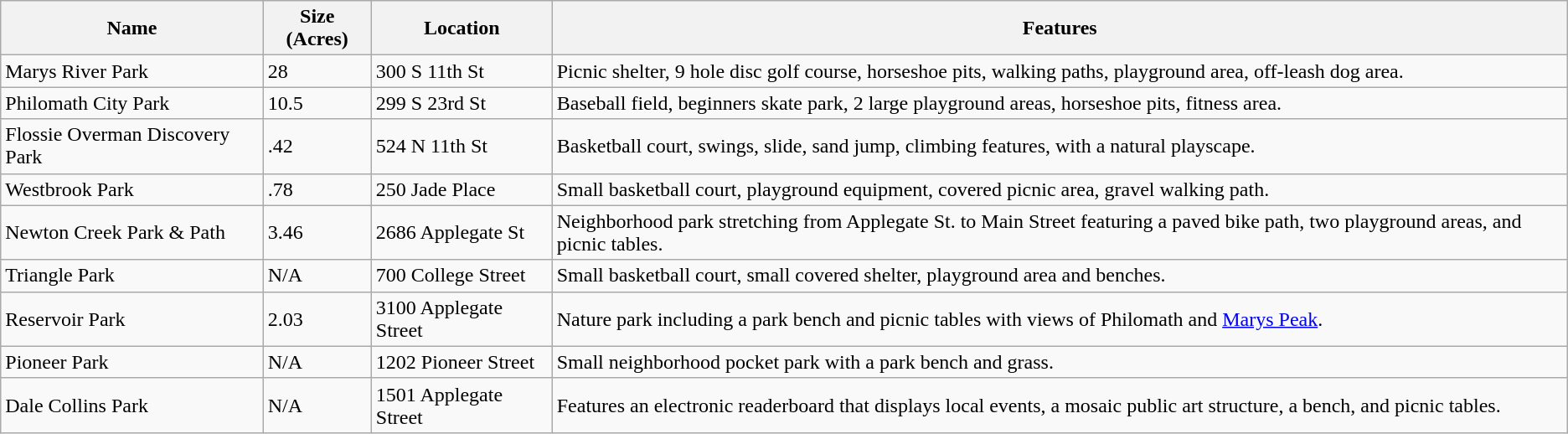<table class="wikitable sortable">
<tr>
<th>Name</th>
<th>Size (Acres)</th>
<th>Location</th>
<th>Features</th>
</tr>
<tr>
<td>Marys River Park</td>
<td>28</td>
<td>300 S 11th St</td>
<td>Picnic shelter, 9 hole disc golf course, horseshoe pits, walking paths, playground area, off-leash dog area.</td>
</tr>
<tr>
<td>Philomath City Park</td>
<td>10.5</td>
<td>299 S 23rd St</td>
<td>Baseball field, beginners skate park, 2 large playground areas, horseshoe pits, fitness area.</td>
</tr>
<tr>
<td>Flossie Overman Discovery Park</td>
<td>.42</td>
<td>524 N 11th St</td>
<td>Basketball court, swings, slide, sand jump, climbing features, with a natural playscape.</td>
</tr>
<tr>
<td>Westbrook Park</td>
<td>.78</td>
<td>250 Jade Place</td>
<td>Small basketball court, playground equipment, covered picnic area, gravel walking path.</td>
</tr>
<tr>
<td>Newton Creek Park & Path</td>
<td>3.46</td>
<td>2686 Applegate St</td>
<td>Neighborhood park stretching from Applegate St. to Main Street featuring a paved bike path, two playground areas, and picnic tables.</td>
</tr>
<tr>
<td>Triangle Park</td>
<td>N/A</td>
<td>700 College Street</td>
<td>Small basketball court, small covered shelter, playground area and benches.</td>
</tr>
<tr>
<td>Reservoir Park</td>
<td>2.03</td>
<td>3100 Applegate Street</td>
<td>Nature park including a park bench and picnic tables with views of Philomath and <a href='#'>Marys Peak</a>.</td>
</tr>
<tr>
<td>Pioneer Park</td>
<td>N/A</td>
<td>1202 Pioneer Street</td>
<td>Small neighborhood pocket park with a park bench and grass.</td>
</tr>
<tr>
<td>Dale Collins Park</td>
<td>N/A</td>
<td>1501 Applegate Street</td>
<td>Features an electronic readerboard that displays local events, a mosaic public art structure, a bench, and picnic tables.</td>
</tr>
</table>
